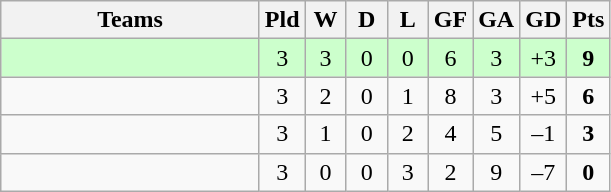<table class="wikitable" style="text-align: center;">
<tr>
<th width=165>Teams</th>
<th width=20>Pld</th>
<th width=20>W</th>
<th width=20>D</th>
<th width=20>L</th>
<th width=20>GF</th>
<th width=20>GA</th>
<th width=20>GD</th>
<th width=20>Pts</th>
</tr>
<tr align=center style="background:#ccffcc;">
<td style="text-align:left;"></td>
<td>3</td>
<td>3</td>
<td>0</td>
<td>0</td>
<td>6</td>
<td>3</td>
<td>+3</td>
<td><strong>9</strong></td>
</tr>
<tr align=center>
<td style="text-align:left;"></td>
<td>3</td>
<td>2</td>
<td>0</td>
<td>1</td>
<td>8</td>
<td>3</td>
<td>+5</td>
<td><strong>6</strong></td>
</tr>
<tr align=center>
<td style="text-align:left;"></td>
<td>3</td>
<td>1</td>
<td>0</td>
<td>2</td>
<td>4</td>
<td>5</td>
<td>–1</td>
<td><strong>3</strong></td>
</tr>
<tr align=center>
<td style="text-align:left;"></td>
<td>3</td>
<td>0</td>
<td>0</td>
<td>3</td>
<td>2</td>
<td>9</td>
<td>–7</td>
<td><strong>0</strong></td>
</tr>
</table>
